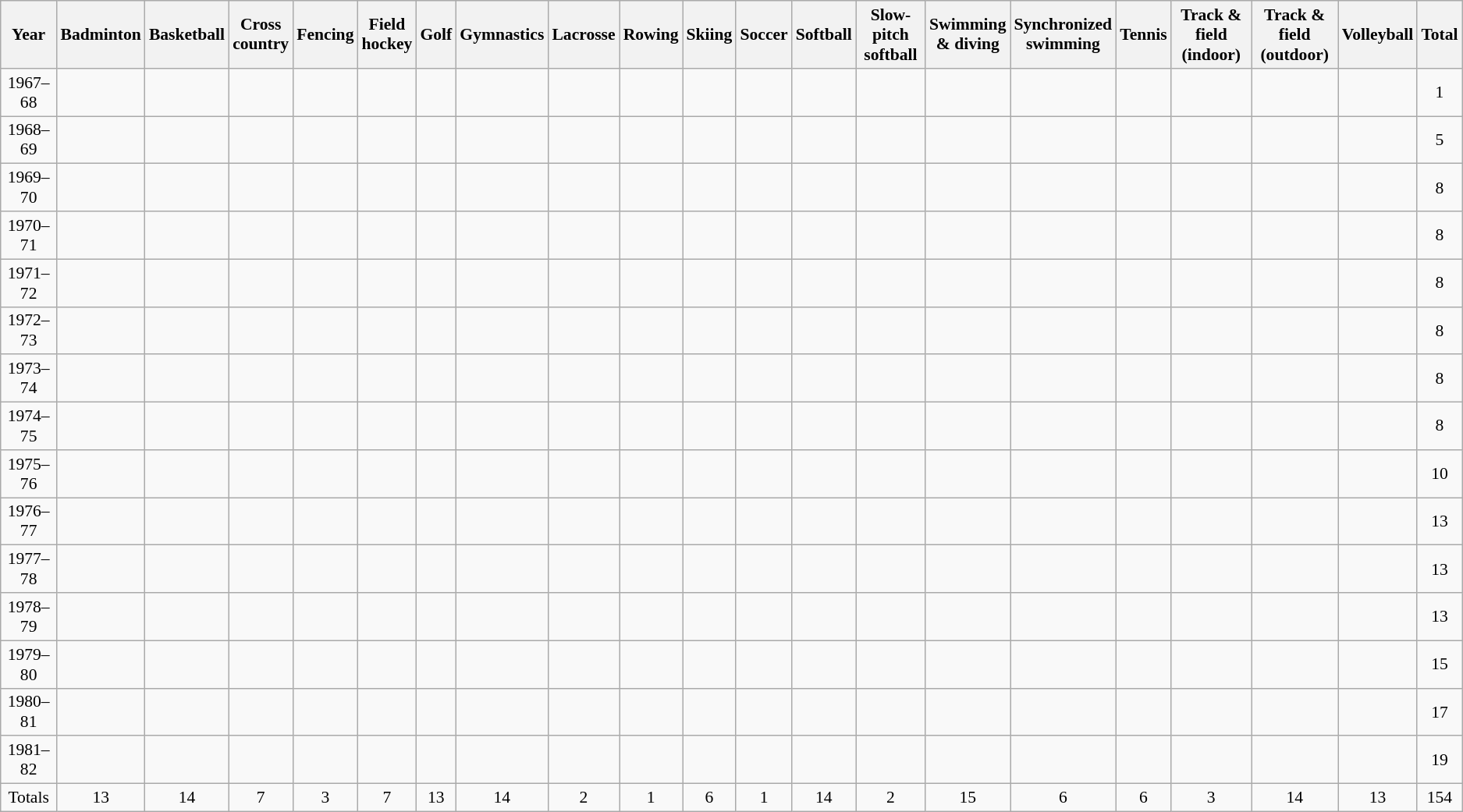<table class="wikitable" style="text-align:center; font-size:90%">
<tr>
<th>Year</th>
<th>Badminton</th>
<th>Basketball</th>
<th>Cross<br>country</th>
<th>Fencing</th>
<th>Field<br>hockey</th>
<th>Golf</th>
<th>Gymnastics</th>
<th>Lacrosse</th>
<th>Rowing</th>
<th>Skiing</th>
<th>Soccer</th>
<th>Softball</th>
<th>Slow-pitch<br>softball</th>
<th>Swimming<br>& diving</th>
<th>Synchronized<br>swimming</th>
<th>Tennis</th>
<th>Track & field<br>(indoor)</th>
<th>Track & field<br>(outdoor)</th>
<th>Volleyball</th>
<th>Total</th>
</tr>
<tr>
<td>1967–68</td>
<td></td>
<td></td>
<td></td>
<td></td>
<td></td>
<td></td>
<td></td>
<td></td>
<td></td>
<td></td>
<td></td>
<td></td>
<td></td>
<td></td>
<td></td>
<td></td>
<td></td>
<td></td>
<td></td>
<td>1</td>
</tr>
<tr>
<td>1968–69</td>
<td></td>
<td></td>
<td></td>
<td></td>
<td></td>
<td></td>
<td></td>
<td></td>
<td></td>
<td></td>
<td></td>
<td></td>
<td></td>
<td></td>
<td></td>
<td></td>
<td></td>
<td></td>
<td></td>
<td>5</td>
</tr>
<tr>
<td>1969–70</td>
<td></td>
<td></td>
<td></td>
<td></td>
<td></td>
<td></td>
<td></td>
<td></td>
<td></td>
<td></td>
<td></td>
<td></td>
<td></td>
<td></td>
<td></td>
<td></td>
<td></td>
<td></td>
<td></td>
<td>8</td>
</tr>
<tr>
<td>1970–71</td>
<td></td>
<td></td>
<td></td>
<td></td>
<td></td>
<td></td>
<td></td>
<td></td>
<td></td>
<td></td>
<td></td>
<td></td>
<td></td>
<td></td>
<td></td>
<td></td>
<td></td>
<td></td>
<td></td>
<td>8</td>
</tr>
<tr>
<td>1971–72</td>
<td></td>
<td></td>
<td></td>
<td></td>
<td></td>
<td></td>
<td></td>
<td></td>
<td></td>
<td></td>
<td></td>
<td></td>
<td></td>
<td></td>
<td></td>
<td></td>
<td></td>
<td></td>
<td></td>
<td>8</td>
</tr>
<tr>
<td>1972–73</td>
<td></td>
<td></td>
<td></td>
<td></td>
<td></td>
<td></td>
<td></td>
<td></td>
<td></td>
<td></td>
<td></td>
<td></td>
<td></td>
<td></td>
<td></td>
<td></td>
<td></td>
<td></td>
<td></td>
<td>8</td>
</tr>
<tr>
<td>1973–74</td>
<td></td>
<td></td>
<td></td>
<td></td>
<td></td>
<td></td>
<td></td>
<td></td>
<td></td>
<td></td>
<td></td>
<td></td>
<td></td>
<td></td>
<td></td>
<td></td>
<td></td>
<td></td>
<td></td>
<td>8</td>
</tr>
<tr>
<td>1974–75</td>
<td></td>
<td></td>
<td></td>
<td></td>
<td></td>
<td></td>
<td></td>
<td></td>
<td></td>
<td></td>
<td></td>
<td></td>
<td></td>
<td></td>
<td></td>
<td></td>
<td></td>
<td></td>
<td></td>
<td>8</td>
</tr>
<tr>
<td>1975–76</td>
<td></td>
<td></td>
<td></td>
<td></td>
<td></td>
<td></td>
<td></td>
<td></td>
<td></td>
<td></td>
<td></td>
<td></td>
<td></td>
<td></td>
<td></td>
<td></td>
<td></td>
<td></td>
<td></td>
<td>10</td>
</tr>
<tr>
<td>1976–77</td>
<td></td>
<td></td>
<td></td>
<td></td>
<td></td>
<td></td>
<td></td>
<td></td>
<td></td>
<td></td>
<td></td>
<td></td>
<td></td>
<td></td>
<td></td>
<td></td>
<td></td>
<td></td>
<td></td>
<td>13</td>
</tr>
<tr>
<td>1977–78</td>
<td></td>
<td></td>
<td></td>
<td></td>
<td></td>
<td></td>
<td></td>
<td></td>
<td></td>
<td></td>
<td></td>
<td></td>
<td></td>
<td></td>
<td></td>
<td></td>
<td></td>
<td></td>
<td></td>
<td>13</td>
</tr>
<tr>
<td>1978–79</td>
<td></td>
<td></td>
<td></td>
<td></td>
<td></td>
<td></td>
<td></td>
<td></td>
<td></td>
<td></td>
<td></td>
<td></td>
<td></td>
<td></td>
<td></td>
<td></td>
<td></td>
<td></td>
<td></td>
<td>13</td>
</tr>
<tr>
<td>1979–80</td>
<td></td>
<td></td>
<td></td>
<td></td>
<td></td>
<td></td>
<td></td>
<td></td>
<td></td>
<td></td>
<td></td>
<td></td>
<td></td>
<td></td>
<td></td>
<td></td>
<td></td>
<td></td>
<td></td>
<td>15</td>
</tr>
<tr>
<td>1980–81</td>
<td></td>
<td></td>
<td></td>
<td></td>
<td></td>
<td></td>
<td></td>
<td></td>
<td></td>
<td></td>
<td></td>
<td></td>
<td></td>
<td></td>
<td></td>
<td></td>
<td></td>
<td></td>
<td></td>
<td>17</td>
</tr>
<tr>
<td>1981–82</td>
<td></td>
<td></td>
<td></td>
<td></td>
<td></td>
<td></td>
<td></td>
<td></td>
<td></td>
<td></td>
<td></td>
<td></td>
<td></td>
<td></td>
<td></td>
<td></td>
<td></td>
<td></td>
<td></td>
<td>19</td>
</tr>
<tr>
<td>Totals</td>
<td>13</td>
<td>14</td>
<td>7</td>
<td>3</td>
<td>7</td>
<td>13</td>
<td>14</td>
<td>2</td>
<td>1</td>
<td>6</td>
<td>1</td>
<td>14</td>
<td>2</td>
<td>15</td>
<td>6</td>
<td>6</td>
<td>3</td>
<td>14</td>
<td>13</td>
<td>154</td>
</tr>
</table>
